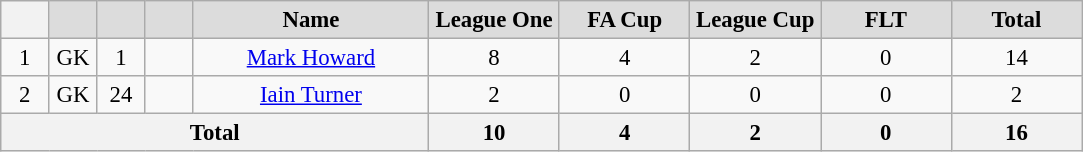<table class="wikitable sortable" style="font-size: 95%; text-align: center;">
<tr>
<th width=25 style="background-colour:#dcdcdc; color:black;"></th>
<th width=25 style="background-color:#dcdcdc; color:black;"></th>
<th width=25 style="background-color:#dcdcdc; color:black;"></th>
<th width=25 style="background-color:#dcdcdc; color:black;"></th>
<th width=150 style="background-color:#dcdcdc; color:black;">Name</th>
<th width=80 style="background-color:#dcdcdc; color:black;">League One</th>
<th width=80 style="background-color:#dcdcdc; color:black;">FA Cup</th>
<th width=80 style="background-color:#dcdcdc; color:black;">League Cup</th>
<th width=80 style="background-color:#dcdcdc; color:black;">FLT</th>
<th width=80 style="background-color:#dcdcdc; color:black;">Total</th>
</tr>
<tr>
<td>1</td>
<td>GK</td>
<td>1</td>
<td></td>
<td data-sort-value="Mark Howard"><a href='#'>Mark Howard</a></td>
<td>8</td>
<td>4</td>
<td>2</td>
<td>0</td>
<td>14</td>
</tr>
<tr>
<td>2</td>
<td>GK</td>
<td>24</td>
<td></td>
<td data-sort-value="Iain Turner"><a href='#'>Iain Turner</a></td>
<td>2</td>
<td>0</td>
<td>0</td>
<td>0</td>
<td>2</td>
</tr>
<tr class="sortbottom">
<th colspan=5>Total</th>
<th>10</th>
<th>4</th>
<th>2</th>
<th>0</th>
<th>16</th>
</tr>
</table>
